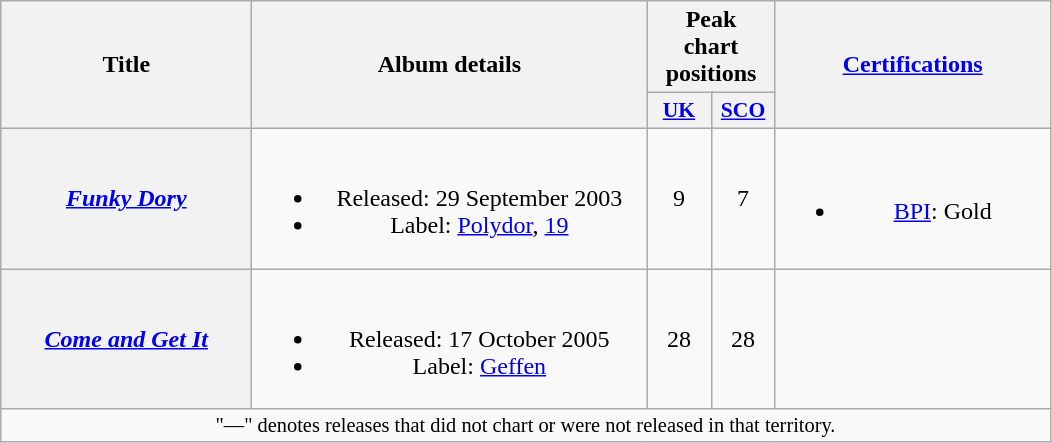<table class="wikitable plainrowheaders" style="text-align:center;">
<tr>
<th scope="col" rowspan="2" style="width:10em;">Title</th>
<th scope="col" rowspan="2" style="width:16em;">Album details</th>
<th colspan="2" scope="col">Peak<br>chart<br>positions</th>
<th scope="col" rowspan="2" style="width:11em;"><a href='#'>Certifications</a></th>
</tr>
<tr>
<th scope="col" style="width:2.5em;font-size:90%;"><a href='#'>UK</a><br></th>
<th scope="col" style="width:2.5em;font-size:90%;"><a href='#'>SCO</a><br></th>
</tr>
<tr>
<th scope="row"><em><a href='#'>Funky Dory</a></em></th>
<td><br><ul><li>Released: 29 September 2003</li><li>Label: <a href='#'>Polydor</a>, <a href='#'>19</a></li></ul></td>
<td>9</td>
<td>7</td>
<td><br><ul><li><a href='#'>BPI</a>: Gold</li></ul></td>
</tr>
<tr>
<th scope="row"><em><a href='#'>Come and Get It</a></em></th>
<td><br><ul><li>Released: 17 October 2005</li><li>Label: <a href='#'>Geffen</a></li></ul></td>
<td>28</td>
<td>28</td>
<td></td>
</tr>
<tr>
<td colspan="14" align="center" style="font-size:85%">"—" denotes releases that did not chart or were not released in that territory.</td>
</tr>
</table>
